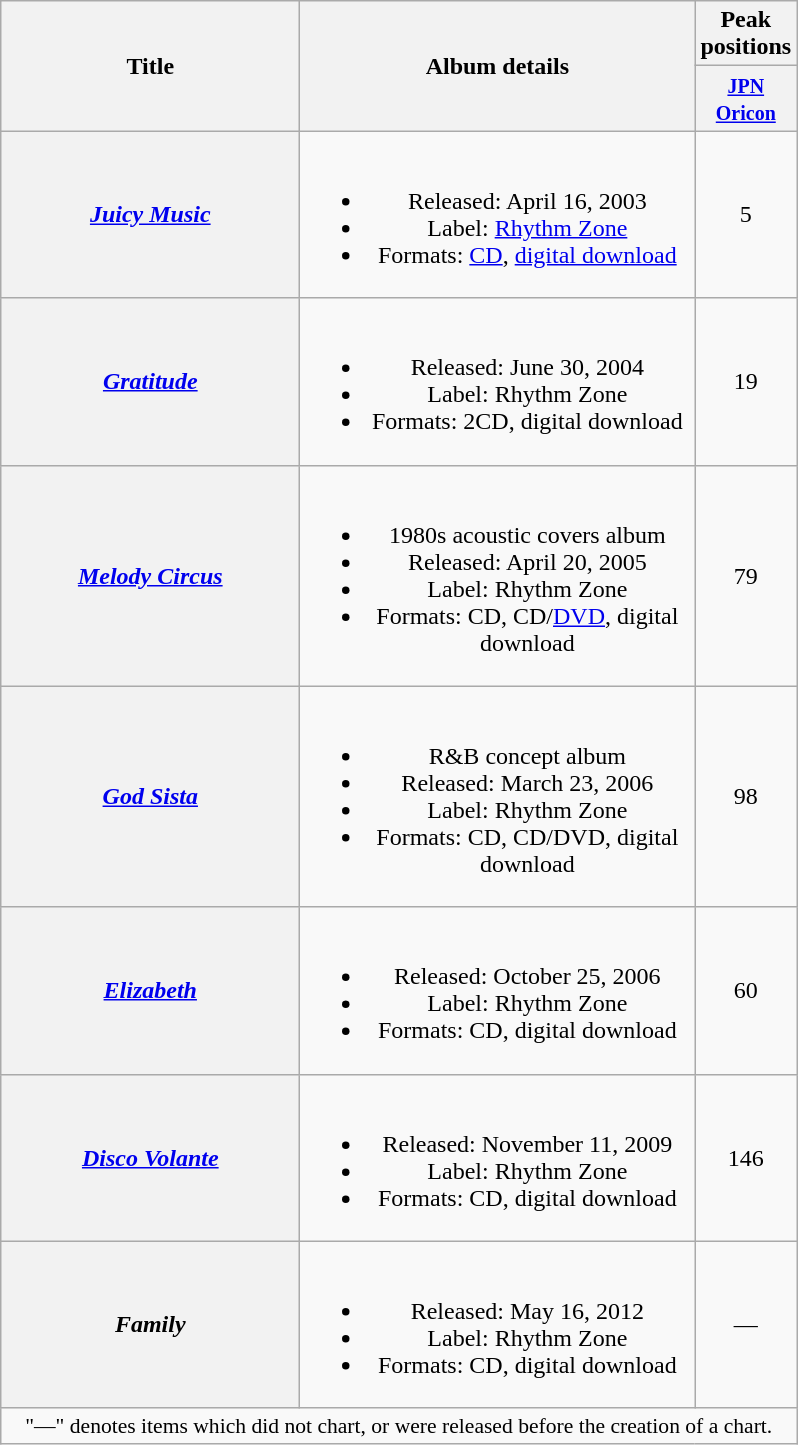<table class="wikitable plainrowheaders" style="text-align:center;">
<tr>
<th style="width:12em;" rowspan="2">Title</th>
<th style="width:16em;" rowspan="2">Album details</th>
<th colspan="1">Peak positions</th>
</tr>
<tr>
<th style="width:2.5em;"><small><a href='#'>JPN<br>Oricon</a></small><br></th>
</tr>
<tr>
<th scope="row"><em><a href='#'>Juicy Music</a></em></th>
<td><br><ul><li>Released: April 16, 2003</li><li>Label: <a href='#'>Rhythm Zone</a></li><li>Formats: <a href='#'>CD</a>, <a href='#'>digital download</a></li></ul></td>
<td>5</td>
</tr>
<tr>
<th scope="row"><em><a href='#'>Gratitude</a></em></th>
<td><br><ul><li>Released: June 30, 2004</li><li>Label: Rhythm Zone</li><li>Formats: 2CD, digital download</li></ul></td>
<td>19</td>
</tr>
<tr>
<th scope="row"><em><a href='#'>Melody Circus</a></em></th>
<td><br><ul><li>1980s acoustic covers album</li><li>Released: April 20, 2005</li><li>Label: Rhythm Zone</li><li>Formats: CD, CD/<a href='#'>DVD</a>, digital download</li></ul></td>
<td>79</td>
</tr>
<tr>
<th scope="row"><em><a href='#'>God Sista</a></em></th>
<td><br><ul><li>R&B concept album</li><li>Released: March 23, 2006</li><li>Label: Rhythm Zone</li><li>Formats: CD, CD/DVD, digital download</li></ul></td>
<td>98</td>
</tr>
<tr>
<th scope="row"><em><a href='#'>Elizabeth</a></em></th>
<td><br><ul><li>Released: October 25, 2006</li><li>Label: Rhythm Zone</li><li>Formats: CD, digital download</li></ul></td>
<td>60</td>
</tr>
<tr>
<th scope="row"><em><a href='#'>Disco Volante</a></em></th>
<td><br><ul><li>Released: November 11, 2009</li><li>Label: Rhythm Zone</li><li>Formats: CD, digital download</li></ul></td>
<td>146</td>
</tr>
<tr>
<th scope="row"><em>Family</em></th>
<td><br><ul><li>Released: May 16, 2012</li><li>Label: Rhythm Zone</li><li>Formats: CD, digital download</li></ul></td>
<td>—</td>
</tr>
<tr>
<td colspan="12" align="center" style="font-size:90%;">"—" denotes items which did not chart, or were released before the creation of a chart.</td>
</tr>
</table>
